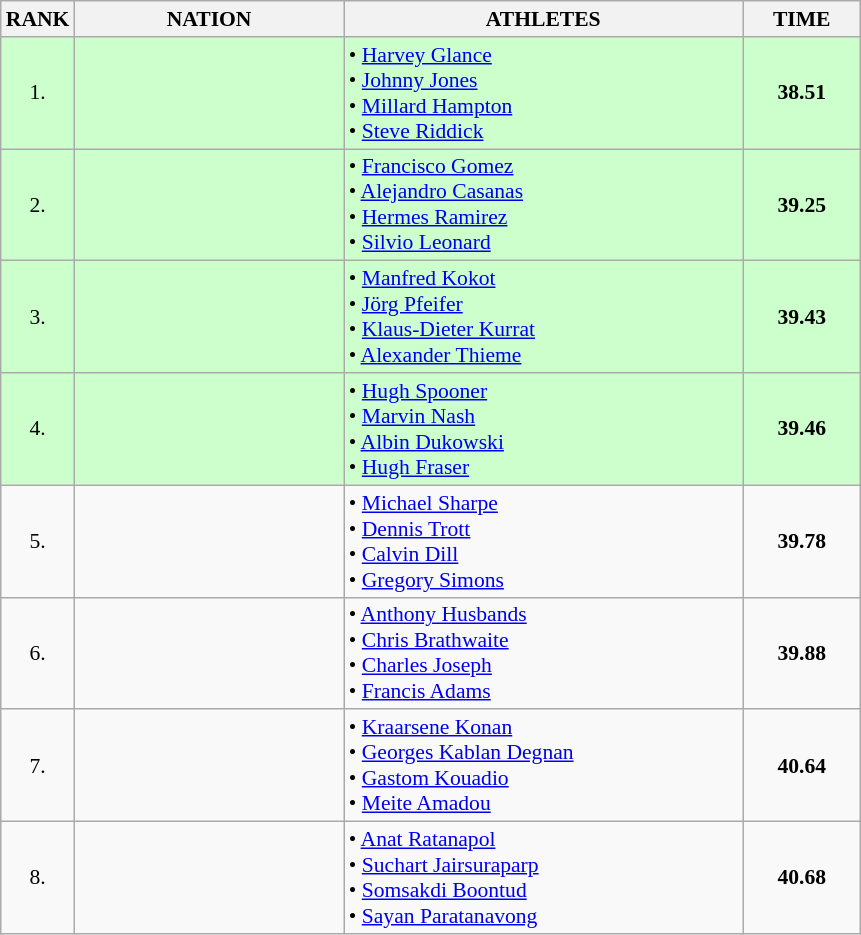<table class="wikitable" style="border-collapse: collapse; font-size: 90%;">
<tr>
<th>RANK</th>
<th style="width: 12em">NATION</th>
<th style="width: 18em">ATHLETES</th>
<th style="width: 5em">TIME</th>
</tr>
<tr style="background:#ccffcc;">
<td align="center">1.</td>
<td align="center"></td>
<td>• <a href='#'>Harvey Glance</a><br>• <a href='#'>Johnny Jones</a><br>• <a href='#'>Millard Hampton</a><br>• <a href='#'>Steve Riddick</a></td>
<td align="center"><strong>38.51</strong></td>
</tr>
<tr style="background:#ccffcc;">
<td align="center">2.</td>
<td align="center"></td>
<td>• <a href='#'>Francisco Gomez</a><br>• <a href='#'>Alejandro Casanas</a><br>• <a href='#'>Hermes Ramirez</a><br>• <a href='#'>Silvio Leonard</a></td>
<td align="center"><strong>39.25</strong></td>
</tr>
<tr style="background:#ccffcc;">
<td align="center">3.</td>
<td align="center"></td>
<td>• <a href='#'>Manfred Kokot</a><br>• <a href='#'>Jörg Pfeifer</a><br>• <a href='#'>Klaus-Dieter Kurrat</a><br>• <a href='#'>Alexander Thieme</a></td>
<td align="center"><strong>39.43</strong></td>
</tr>
<tr style="background:#ccffcc;">
<td align="center">4.</td>
<td align="center"></td>
<td>• <a href='#'>Hugh Spooner</a><br>• <a href='#'>Marvin Nash</a><br>• <a href='#'>Albin Dukowski</a><br>• <a href='#'>Hugh Fraser</a></td>
<td align="center"><strong>39.46</strong></td>
</tr>
<tr>
<td align="center">5.</td>
<td align="center"></td>
<td>• <a href='#'>Michael Sharpe</a><br>• <a href='#'>Dennis Trott</a><br>• <a href='#'>Calvin Dill</a><br>• <a href='#'>Gregory Simons</a></td>
<td align="center"><strong>39.78</strong></td>
</tr>
<tr>
<td align="center">6.</td>
<td align="center"></td>
<td>• <a href='#'>Anthony Husbands</a><br>• <a href='#'>Chris Brathwaite</a><br>• <a href='#'>Charles Joseph</a><br>• <a href='#'>Francis Adams</a></td>
<td align="center"><strong>39.88</strong></td>
</tr>
<tr>
<td align="center">7.</td>
<td align="center"></td>
<td>• <a href='#'>Kraarsene Konan</a><br>• <a href='#'>Georges Kablan Degnan</a><br>• <a href='#'>Gastom Kouadio</a><br>• <a href='#'>Meite Amadou</a></td>
<td align="center"><strong>40.64</strong></td>
</tr>
<tr>
<td align="center">8.</td>
<td align="center"></td>
<td>• <a href='#'>Anat Ratanapol</a><br>• <a href='#'>Suchart Jairsuraparp</a><br>• <a href='#'>Somsakdi Boontud</a><br>• <a href='#'>Sayan Paratanavong</a></td>
<td align="center"><strong>40.68</strong></td>
</tr>
</table>
